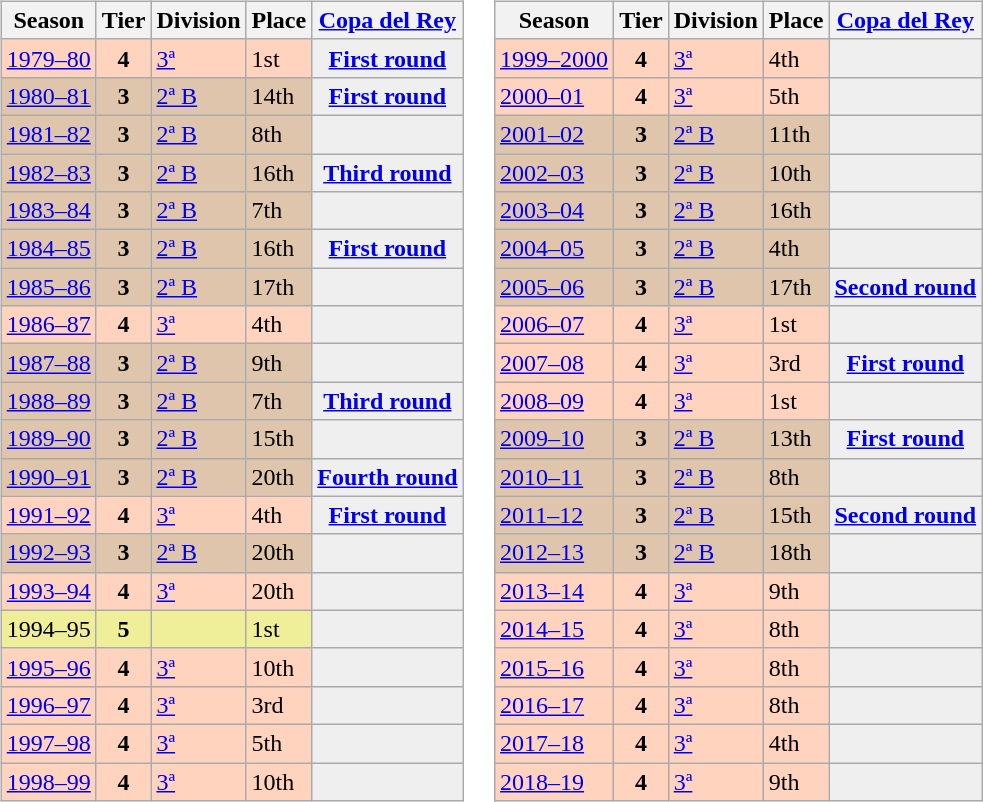<table>
<tr>
<td valign="top" width=0%><br><table class="wikitable">
<tr style="background:#f0f6fa;">
<th>Season</th>
<th>Tier</th>
<th>Division</th>
<th>Place</th>
<th><a href='#'>Copa del Rey</a></th>
</tr>
<tr>
<td style="background:#FFD3BD;"><a href='#'>1979–80</a></td>
<th style="background:#FFD3BD;">4</th>
<td style="background:#FFD3BD;"><a href='#'>3ª</a></td>
<td style="background:#FFD3BD;">1st</td>
<th style="background:#efefef;"><a href='#'>First round</a></th>
</tr>
<tr>
<td style="background:#DEC5AB;"><a href='#'>1980–81</a></td>
<th style="background:#DEC5AB;">3</th>
<td style="background:#DEC5AB;"><a href='#'>2ª B</a></td>
<td style="background:#DEC5AB;">14th</td>
<th style="background:#efefef;"><a href='#'>First round</a></th>
</tr>
<tr>
<td style="background:#DEC5AB;"><a href='#'>1981–82</a></td>
<th style="background:#DEC5AB;">3</th>
<td style="background:#DEC5AB;"><a href='#'>2ª B</a></td>
<td style="background:#DEC5AB;">8th</td>
<td style="background:#efefef;"></td>
</tr>
<tr>
<td style="background:#DEC5AB;"><a href='#'>1982–83</a></td>
<th style="background:#DEC5AB;">3</th>
<td style="background:#DEC5AB;"><a href='#'>2ª B</a></td>
<td style="background:#DEC5AB;">16th</td>
<th style="background:#efefef;"><a href='#'>Third round</a></th>
</tr>
<tr>
<td style="background:#DEC5AB;"><a href='#'>1983–84</a></td>
<th style="background:#DEC5AB;">3</th>
<td style="background:#DEC5AB;"><a href='#'>2ª B</a></td>
<td style="background:#DEC5AB;">7th</td>
<th style="background:#efefef;"></th>
</tr>
<tr>
<td style="background:#DEC5AB;"><a href='#'>1984–85</a></td>
<th style="background:#DEC5AB;">3</th>
<td style="background:#DEC5AB;"><a href='#'>2ª B</a></td>
<td style="background:#DEC5AB;">16th</td>
<th style="background:#efefef;"><a href='#'>First round</a></th>
</tr>
<tr>
<td style="background:#DEC5AB;"><a href='#'>1985–86</a></td>
<th style="background:#DEC5AB;">3</th>
<td style="background:#DEC5AB;"><a href='#'>2ª B</a></td>
<td style="background:#DEC5AB;">17th</td>
<td style="background:#efefef;"></td>
</tr>
<tr>
<td style="background:#FFD3BD;"><a href='#'>1986–87</a></td>
<th style="background:#FFD3BD;">4</th>
<td style="background:#FFD3BD;"><a href='#'>3ª</a></td>
<td style="background:#FFD3BD;">4th</td>
<td style="background:#efefef;"></td>
</tr>
<tr>
<td style="background:#DEC5AB;"><a href='#'>1987–88</a></td>
<th style="background:#DEC5AB;">3</th>
<td style="background:#DEC5AB;"><a href='#'>2ª B</a></td>
<td style="background:#DEC5AB;">9th</td>
<td style="background:#efefef;"></td>
</tr>
<tr>
<td style="background:#DEC5AB;"><a href='#'>1988–89</a></td>
<th style="background:#DEC5AB;">3</th>
<td style="background:#DEC5AB;"><a href='#'>2ª B</a></td>
<td style="background:#DEC5AB;">7th</td>
<th style="background:#efefef;"><a href='#'>Third round</a></th>
</tr>
<tr>
<td style="background:#DEC5AB;"><a href='#'>1989–90</a></td>
<th style="background:#DEC5AB;">3</th>
<td style="background:#DEC5AB;"><a href='#'>2ª B</a></td>
<td style="background:#DEC5AB;">15th</td>
<th style="background:#efefef;"></th>
</tr>
<tr>
<td style="background:#DEC5AB;"><a href='#'>1990–91</a></td>
<th style="background:#DEC5AB;">3</th>
<td style="background:#DEC5AB;"><a href='#'>2ª B</a></td>
<td style="background:#DEC5AB;">20th</td>
<th style="background:#efefef;"><a href='#'>Fourth round</a></th>
</tr>
<tr>
<td style="background:#FFD3BD;"><a href='#'>1991–92</a></td>
<th style="background:#FFD3BD;">4</th>
<td style="background:#FFD3BD;"><a href='#'>3ª</a></td>
<td style="background:#FFD3BD;">4th</td>
<th style="background:#efefef;"><a href='#'>First round</a></th>
</tr>
<tr>
<td style="background:#DEC5AB;"><a href='#'>1992–93</a></td>
<th style="background:#DEC5AB;">3</th>
<td style="background:#DEC5AB;"><a href='#'>2ª B</a></td>
<td style="background:#DEC5AB;">20th</td>
<td style="background:#efefef;"></td>
</tr>
<tr>
<td style="background:#FFD3BD;"><a href='#'>1993–94</a></td>
<th style="background:#FFD3BD;">4</th>
<td style="background:#FFD3BD;"><a href='#'>3ª</a></td>
<td style="background:#FFD3BD;">20th</td>
<td style="background:#efefef;"></td>
</tr>
<tr>
<td style="background:#EFEF99;">1994–95</td>
<th style="background:#EFEF99;">5</th>
<td style="background:#EFEF99;"></td>
<td style="background:#EFEF99;">1st</td>
<th style="background:#efefef;"></th>
</tr>
<tr>
<td style="background:#FFD3BD;"><a href='#'>1995–96</a></td>
<th style="background:#FFD3BD;">4</th>
<td style="background:#FFD3BD;"><a href='#'>3ª</a></td>
<td style="background:#FFD3BD;">10th</td>
<th style="background:#efefef;"></th>
</tr>
<tr>
<td style="background:#FFD3BD;"><a href='#'>1996–97</a></td>
<th style="background:#FFD3BD;">4</th>
<td style="background:#FFD3BD;"><a href='#'>3ª</a></td>
<td style="background:#FFD3BD;">3rd</td>
<th style="background:#efefef;"></th>
</tr>
<tr>
<td style="background:#FFD3BD;"><a href='#'>1997–98</a></td>
<th style="background:#FFD3BD;">4</th>
<td style="background:#FFD3BD;"><a href='#'>3ª</a></td>
<td style="background:#FFD3BD;">5th</td>
<th style="background:#efefef;"></th>
</tr>
<tr>
<td style="background:#FFD3BD;"><a href='#'>1998–99</a></td>
<th style="background:#FFD3BD;">4</th>
<td style="background:#FFD3BD;"><a href='#'>3ª</a></td>
<td style="background:#FFD3BD;">10th</td>
<td style="background:#efefef;"></td>
</tr>
</table>
</td>
<td valign="top" width=0%><br><table class="wikitable">
<tr style="background:#f0f6fa;">
<th>Season</th>
<th>Tier</th>
<th>Division</th>
<th>Place</th>
<th><a href='#'>Copa del Rey</a></th>
</tr>
<tr>
<td style="background:#FFD3BD;"><a href='#'>1999–2000</a></td>
<th style="background:#FFD3BD;">4</th>
<td style="background:#FFD3BD;"><a href='#'>3ª</a></td>
<td style="background:#FFD3BD;">4th</td>
<td style="background:#efefef;"></td>
</tr>
<tr>
<td style="background:#FFD3BD;"><a href='#'>2000–01</a></td>
<th style="background:#FFD3BD;">4</th>
<td style="background:#FFD3BD;"><a href='#'>3ª</a></td>
<td style="background:#FFD3BD;">5th</td>
<td style="background:#efefef;"></td>
</tr>
<tr>
<td style="background:#DEC5AB;"><a href='#'>2001–02</a></td>
<th style="background:#DEC5AB;">3</th>
<td style="background:#DEC5AB;"><a href='#'>2ª B</a></td>
<td style="background:#DEC5AB;">11th</td>
<th style="background:#efefef;"></th>
</tr>
<tr>
<td style="background:#DEC5AB;"><a href='#'>2002–03</a></td>
<th style="background:#DEC5AB;">3</th>
<td style="background:#DEC5AB;"><a href='#'>2ª B</a></td>
<td style="background:#DEC5AB;">10th</td>
<th style="background:#efefef;"></th>
</tr>
<tr>
<td style="background:#DEC5AB;"><a href='#'>2003–04</a></td>
<th style="background:#DEC5AB;">3</th>
<td style="background:#DEC5AB;"><a href='#'>2ª B</a></td>
<td style="background:#DEC5AB;">16th</td>
<th style="background:#efefef;"></th>
</tr>
<tr>
<td style="background:#DEC5AB;"><a href='#'>2004–05</a></td>
<th style="background:#DEC5AB;">3</th>
<td style="background:#DEC5AB;"><a href='#'>2ª B</a></td>
<td style="background:#DEC5AB;">4th</td>
<th style="background:#efefef;"></th>
</tr>
<tr>
<td style="background:#DEC5AB;"><a href='#'>2005–06</a></td>
<th style="background:#DEC5AB;">3</th>
<td style="background:#DEC5AB;"><a href='#'>2ª B</a></td>
<td style="background:#DEC5AB;">17th</td>
<th style="background:#efefef;"><a href='#'>Second round</a></th>
</tr>
<tr>
<td style="background:#FFD3BD;"><a href='#'>2006–07</a></td>
<th style="background:#FFD3BD;">4</th>
<td style="background:#FFD3BD;"><a href='#'>3ª</a></td>
<td style="background:#FFD3BD;">1st</td>
<th style="background:#efefef;"></th>
</tr>
<tr>
<td style="background:#FFD3BD;"><a href='#'>2007–08</a></td>
<th style="background:#FFD3BD;">4</th>
<td style="background:#FFD3BD;"><a href='#'>3ª</a></td>
<td style="background:#FFD3BD;">3rd</td>
<th style="background:#efefef;"><a href='#'>First round</a></th>
</tr>
<tr>
<td style="background:#FFD3BD;"><a href='#'>2008–09</a></td>
<th style="background:#FFD3BD;">4</th>
<td style="background:#FFD3BD;"><a href='#'>3ª</a></td>
<td style="background:#FFD3BD;">1st</td>
<th style="background:#efefef;"></th>
</tr>
<tr>
<td style="background:#DEC5AB;"><a href='#'>2009–10</a></td>
<th style="background:#DEC5AB;">3</th>
<td style="background:#DEC5AB;"><a href='#'>2ª B</a></td>
<td style="background:#DEC5AB;">13th</td>
<th style="background:#efefef;"><a href='#'>First round</a></th>
</tr>
<tr>
<td style="background:#DEC5AB;"><a href='#'>2010–11</a></td>
<th style="background:#DEC5AB;">3</th>
<td style="background:#DEC5AB;"><a href='#'>2ª B</a></td>
<td style="background:#DEC5AB;">8th</td>
<td style="background:#efefef;"></td>
</tr>
<tr>
<td style="background:#DEC5AB;"><a href='#'>2011–12</a></td>
<th style="background:#DEC5AB;">3</th>
<td style="background:#DEC5AB;"><a href='#'>2ª B</a></td>
<td style="background:#DEC5AB;">15th</td>
<th style="background:#efefef;"><a href='#'>Second round</a></th>
</tr>
<tr>
<td style="background:#DEC5AB;"><a href='#'>2012–13</a></td>
<th style="background:#DEC5AB;">3</th>
<td style="background:#DEC5AB;"><a href='#'>2ª B</a></td>
<td style="background:#DEC5AB;">18th</td>
<td style="background:#efefef;"></td>
</tr>
<tr>
<td style="background:#FFD3BD;"><a href='#'>2013–14</a></td>
<th style="background:#FFD3BD;">4</th>
<td style="background:#FFD3BD;"><a href='#'>3ª</a></td>
<td style="background:#FFD3BD;">9th</td>
<td style="background:#efefef;"></td>
</tr>
<tr>
<td style="background:#FFD3BD;"><a href='#'>2014–15</a></td>
<th style="background:#FFD3BD;">4</th>
<td style="background:#FFD3BD;"><a href='#'>3ª</a></td>
<td style="background:#FFD3BD;">8th</td>
<td style="background:#efefef;"></td>
</tr>
<tr>
<td style="background:#FFD3BD;"><a href='#'>2015–16</a></td>
<th style="background:#FFD3BD;">4</th>
<td style="background:#FFD3BD;"><a href='#'>3ª</a></td>
<td style="background:#FFD3BD;">8th</td>
<td style="background:#efefef;"></td>
</tr>
<tr>
<td style="background:#FFD3BD;"><a href='#'>2016–17</a></td>
<th style="background:#FFD3BD;">4</th>
<td style="background:#FFD3BD;"><a href='#'>3ª</a></td>
<td style="background:#FFD3BD;">8th</td>
<td style="background:#efefef;"></td>
</tr>
<tr>
<td style="background:#FFD3BD;"><a href='#'>2017–18</a></td>
<th style="background:#FFD3BD;">4</th>
<td style="background:#FFD3BD;"><a href='#'>3ª</a></td>
<td style="background:#FFD3BD;">4th</td>
<td style="background:#efefef;"></td>
</tr>
<tr>
<td style="background:#FFD3BD;"><a href='#'>2018–19</a></td>
<th style="background:#FFD3BD;">4</th>
<td style="background:#FFD3BD;"><a href='#'>3ª</a></td>
<td style="background:#FFD3BD;">9th</td>
<th style="background:#efefef;"></th>
</tr>
</table>
</td>
</tr>
</table>
